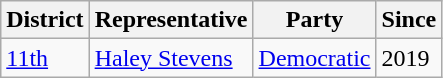<table class="wikitable">
<tr>
<th>District</th>
<th>Representative</th>
<th>Party</th>
<th>Since</th>
</tr>
<tr>
<td><a href='#'>11th</a></td>
<td><a href='#'>Haley Stevens</a></td>
<td><a href='#'>Democratic</a></td>
<td>2019</td>
</tr>
</table>
